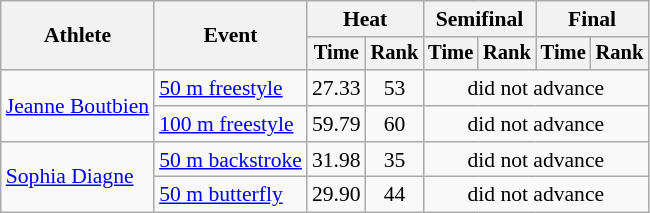<table class=wikitable style="font-size:90%">
<tr>
<th rowspan="2">Athlete</th>
<th rowspan="2">Event</th>
<th colspan="2">Heat</th>
<th colspan="2">Semifinal</th>
<th colspan="2">Final</th>
</tr>
<tr style="font-size:95%">
<th>Time</th>
<th>Rank</th>
<th>Time</th>
<th>Rank</th>
<th>Time</th>
<th>Rank</th>
</tr>
<tr align=center>
<td align=left rowspan=2><a href='#'>Jeanne Boutbien</a></td>
<td align=left><a href='#'>50 m freestyle</a></td>
<td>27.33</td>
<td>53</td>
<td colspan=4>did not advance</td>
</tr>
<tr align=center>
<td align=left><a href='#'>100 m freestyle</a></td>
<td>59.79</td>
<td>60</td>
<td colspan=4>did not advance</td>
</tr>
<tr align=center>
<td align=left rowspan=2><a href='#'>Sophia Diagne</a></td>
<td align=left><a href='#'>50 m backstroke</a></td>
<td>31.98</td>
<td>35</td>
<td colspan=4>did not advance</td>
</tr>
<tr align=center>
<td align=left><a href='#'>50 m butterfly</a></td>
<td>29.90</td>
<td>44</td>
<td colspan=4>did not advance</td>
</tr>
</table>
